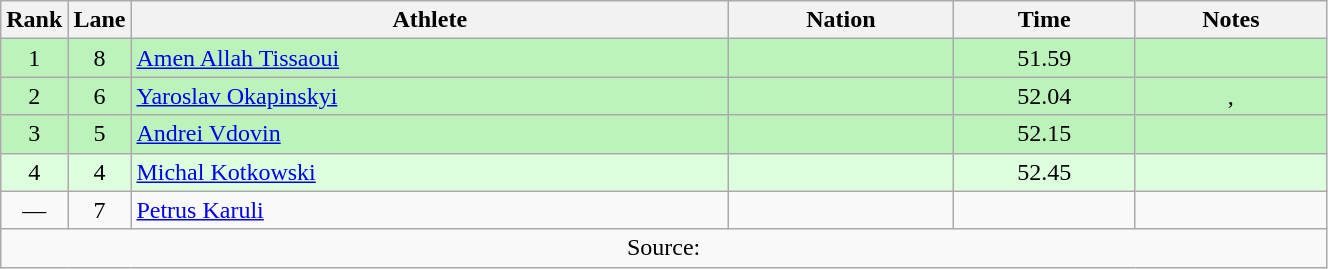<table class="wikitable sortable" style="text-align:center;width: 70%;">
<tr>
<th scope="col" style="width: 10px;">Rank</th>
<th scope="col" style="width: 10px;">Lane</th>
<th scope="col">Athlete</th>
<th scope="col">Nation</th>
<th scope="col">Time</th>
<th scope="col">Notes</th>
</tr>
<tr bgcolor=bbf3bb>
<td>1</td>
<td>8</td>
<td align=left><a href='#'>Amen Allah Tissaoui</a></td>
<td align=left></td>
<td>51.59</td>
<td></td>
</tr>
<tr bgcolor=bbf3bb>
<td>2</td>
<td>6</td>
<td align=left><a href='#'>Yaroslav Okapinskyi</a></td>
<td align=left></td>
<td>52.04</td>
<td>, </td>
</tr>
<tr bgcolor=bbf3bb>
<td>3</td>
<td>5</td>
<td align=left><a href='#'>Andrei Vdovin</a></td>
<td align=left></td>
<td>52.15</td>
<td></td>
</tr>
<tr bgcolor=ddffdd>
<td>4</td>
<td>4</td>
<td align=left><a href='#'>Michal Kotkowski</a></td>
<td align=left></td>
<td>52.45</td>
<td></td>
</tr>
<tr>
<td>—</td>
<td>7</td>
<td align=left><a href='#'>Petrus Karuli</a></td>
<td align=left></td>
<td></td>
<td></td>
</tr>
<tr class="sortbottom">
<td colspan="6">Source:</td>
</tr>
</table>
